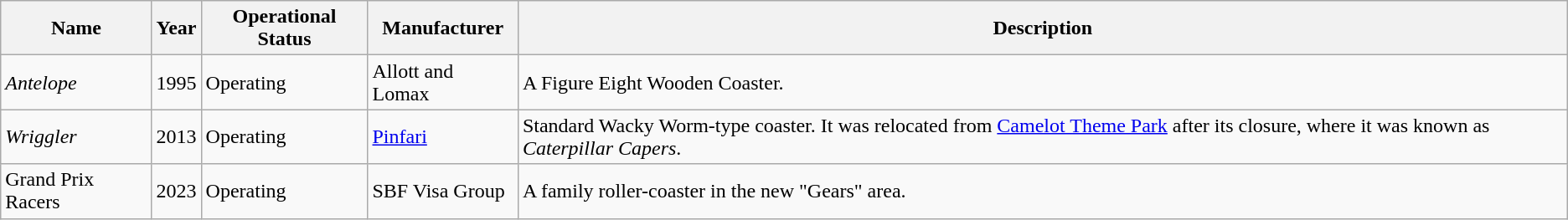<table class="wikitable">
<tr>
<th>Name</th>
<th>Year</th>
<th>Operational Status</th>
<th>Manufacturer</th>
<th>Description</th>
</tr>
<tr>
<td><em>Antelope</em></td>
<td>1995</td>
<td>Operating</td>
<td>Allott and Lomax</td>
<td>A Figure Eight Wooden Coaster.</td>
</tr>
<tr>
<td><em>Wriggler</em></td>
<td>2013</td>
<td>Operating</td>
<td><a href='#'>Pinfari</a></td>
<td>Standard Wacky Worm-type coaster. It was relocated from <a href='#'>Camelot Theme Park</a> after its closure, where it was known as <em>Caterpillar Capers</em>.</td>
</tr>
<tr>
<td>Grand Prix Racers</td>
<td>2023</td>
<td>Operating</td>
<td>SBF Visa Group</td>
<td>A family roller-coaster in the new "Gears" area.</td>
</tr>
</table>
